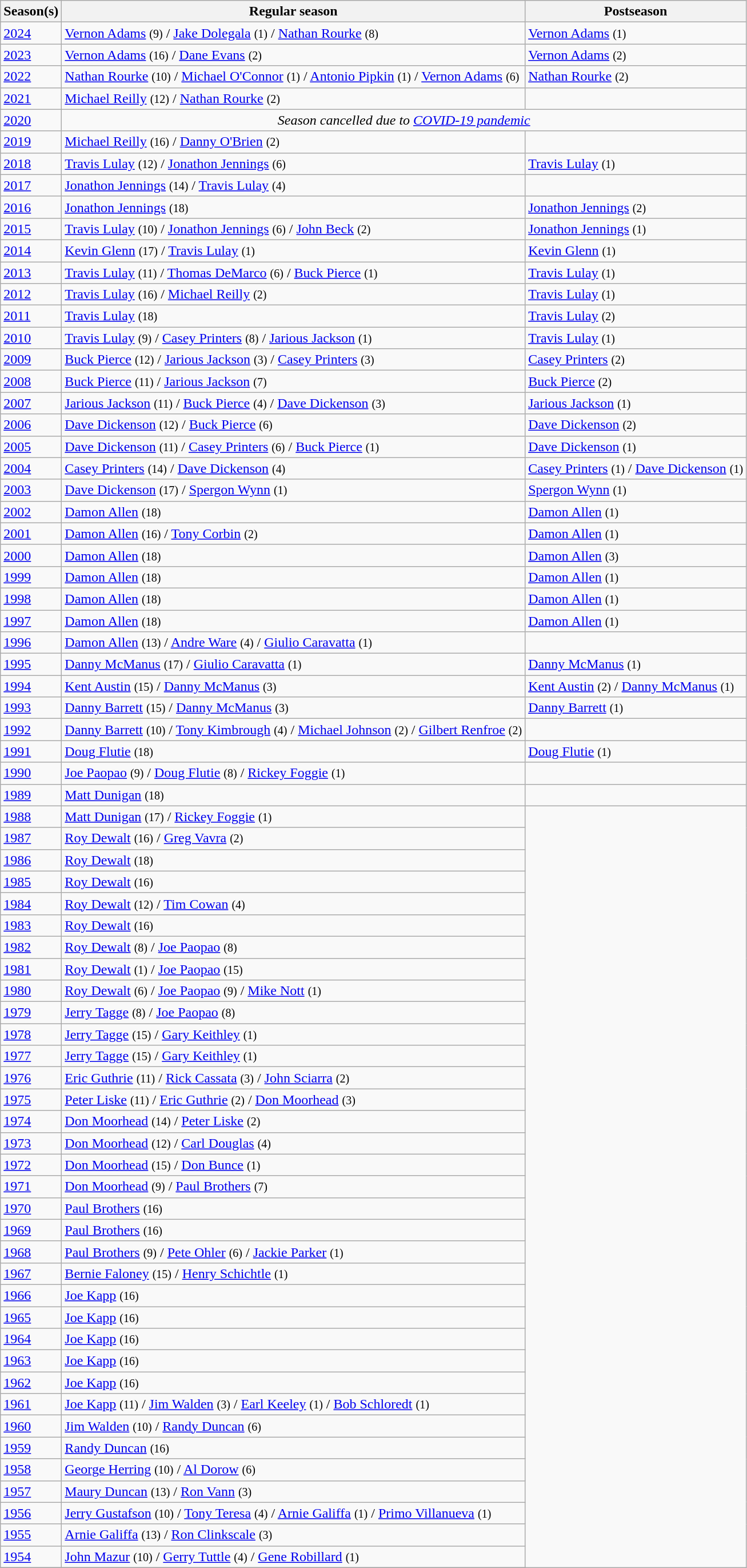<table class="wikitable sortable">
<tr>
<th>Season(s)</th>
<th>Regular season</th>
<th>Postseason</th>
</tr>
<tr>
<td align=left><a href='#'>2024</a></td>
<td align=left><a href='#'>Vernon Adams</a> <small>(9)</small> / <a href='#'>Jake Dolegala</a> <small>(1)</small> / <a href='#'>Nathan Rourke</a> <small>(8)</small></td>
<td><a href='#'>Vernon Adams</a> <small>(1)</small></td>
</tr>
<tr>
<td align=left><a href='#'>2023</a></td>
<td align=left><a href='#'>Vernon Adams</a> <small>(16)</small> / <a href='#'>Dane Evans</a> <small>(2)</small></td>
<td><a href='#'>Vernon Adams</a> <small>(2)</small></td>
</tr>
<tr>
<td align=left><a href='#'>2022</a></td>
<td align=left><a href='#'>Nathan Rourke</a> <small>(10)</small> / <a href='#'>Michael O'Connor</a> <small>(1)</small> / <a href='#'>Antonio Pipkin</a> <small>(1)</small> / <a href='#'>Vernon Adams</a> <small>(6)</small></td>
<td><a href='#'>Nathan Rourke</a> <small>(2)</small></td>
</tr>
<tr>
<td align=left><a href='#'>2021</a></td>
<td align=left><a href='#'>Michael Reilly</a> <small>(12)</small> / <a href='#'>Nathan Rourke</a> <small>(2)</small></td>
<td></td>
</tr>
<tr>
<td><a href='#'>2020</a></td>
<td align="center" colSpan="2"><em>Season cancelled due to <a href='#'>COVID-19 pandemic</a></em></td>
</tr>
<tr>
<td align=left><a href='#'>2019</a></td>
<td align=left><a href='#'>Michael Reilly</a> <small>(16)</small> / <a href='#'>Danny O'Brien</a> <small>(2)</small></td>
</tr>
<tr>
<td align=left><a href='#'>2018</a></td>
<td align=left><a href='#'>Travis Lulay</a> <small>(12)</small> / <a href='#'>Jonathon Jennings</a> <small>(6)</small></td>
<td><a href='#'>Travis Lulay</a> <small>(1)</small></td>
</tr>
<tr>
<td align=left><a href='#'>2017</a></td>
<td align=left><a href='#'>Jonathon Jennings</a> <small>(14)</small> / <a href='#'>Travis Lulay</a> <small>(4)</small></td>
</tr>
<tr>
<td align=left><a href='#'>2016</a></td>
<td align=left><a href='#'>Jonathon Jennings</a> <small>(18)</small></td>
<td><a href='#'>Jonathon Jennings</a> <small>(2)</small></td>
</tr>
<tr>
<td align=left><a href='#'>2015</a></td>
<td align=left><a href='#'>Travis Lulay</a> <small>(10)</small> / <a href='#'>Jonathon Jennings</a> <small>(6)</small> / <a href='#'>John Beck</a> <small>(2)</small></td>
<td><a href='#'>Jonathon Jennings</a> <small>(1)</small></td>
</tr>
<tr>
<td align=left><a href='#'>2014</a></td>
<td align=left><a href='#'>Kevin Glenn</a> <small>(17)</small> / <a href='#'>Travis Lulay</a> <small>(1)</small></td>
<td><a href='#'>Kevin Glenn</a> <small>(1)</small></td>
</tr>
<tr>
<td align=left><a href='#'>2013</a></td>
<td align=left><a href='#'>Travis Lulay</a> <small>(11)</small> / <a href='#'>Thomas DeMarco</a> <small>(6)</small> / <a href='#'>Buck Pierce</a> <small>(1)</small></td>
<td><a href='#'>Travis Lulay</a> <small>(1)</small></td>
</tr>
<tr>
<td align=left><a href='#'>2012</a></td>
<td align=left><a href='#'>Travis Lulay</a> <small>(16)</small> / <a href='#'>Michael Reilly</a> <small>(2)</small></td>
<td><a href='#'>Travis Lulay</a> <small>(1)</small></td>
</tr>
<tr>
<td align=left><a href='#'>2011</a></td>
<td align=left><a href='#'>Travis Lulay</a> <small>(18)</small></td>
<td><a href='#'>Travis Lulay</a> <small>(2)</small></td>
</tr>
<tr>
<td align=left><a href='#'>2010</a></td>
<td align=left><a href='#'>Travis Lulay</a> <small>(9)</small> / <a href='#'>Casey Printers</a> <small>(8)</small> / <a href='#'>Jarious Jackson</a> <small>(1)</small></td>
<td><a href='#'>Travis Lulay</a> <small>(1)</small></td>
</tr>
<tr>
<td align=left><a href='#'>2009</a></td>
<td align=left><a href='#'>Buck Pierce</a> <small>(12)</small> / <a href='#'>Jarious Jackson</a> <small>(3)</small> / <a href='#'>Casey Printers</a> <small>(3)</small></td>
<td><a href='#'>Casey Printers</a> <small>(2)</small></td>
</tr>
<tr>
<td align=left><a href='#'>2008</a></td>
<td align=left><a href='#'>Buck Pierce</a> <small>(11)</small> / <a href='#'>Jarious Jackson</a> <small>(7)</small></td>
<td><a href='#'>Buck Pierce</a> <small>(2)</small></td>
</tr>
<tr>
<td align=left><a href='#'>2007</a></td>
<td align=left><a href='#'>Jarious Jackson</a> <small>(11)</small> / <a href='#'>Buck Pierce</a> <small>(4)</small> / <a href='#'>Dave Dickenson</a> <small>(3)</small></td>
<td><a href='#'>Jarious Jackson</a> <small>(1)</small></td>
</tr>
<tr>
<td align=left><a href='#'>2006</a></td>
<td align=left><a href='#'>Dave Dickenson</a> <small>(12)</small> / <a href='#'>Buck Pierce</a> <small>(6)</small></td>
<td><a href='#'>Dave Dickenson</a> <small>(2)</small></td>
</tr>
<tr>
<td align=left><a href='#'>2005</a></td>
<td align=left><a href='#'>Dave Dickenson</a> <small>(11)</small> / <a href='#'>Casey Printers</a> <small>(6)</small> / <a href='#'>Buck Pierce</a> <small>(1)</small></td>
<td><a href='#'>Dave Dickenson</a> <small>(1)</small></td>
</tr>
<tr>
<td align=left><a href='#'>2004</a></td>
<td align=left><a href='#'>Casey Printers</a> <small>(14)</small> / <a href='#'>Dave Dickenson</a> <small>(4)</small></td>
<td><a href='#'>Casey Printers</a> <small>(1)</small> / <a href='#'>Dave Dickenson</a> <small>(1)</small></td>
</tr>
<tr>
<td align=left><a href='#'>2003</a></td>
<td align=left><a href='#'>Dave Dickenson</a> <small>(17)</small> / <a href='#'>Spergon Wynn</a> <small>(1)</small></td>
<td><a href='#'>Spergon Wynn</a> <small>(1)</small></td>
</tr>
<tr>
<td align=left><a href='#'>2002</a></td>
<td align=left><a href='#'>Damon Allen</a> <small>(18)</small></td>
<td><a href='#'>Damon Allen</a> <small>(1)</small></td>
</tr>
<tr>
<td align=left><a href='#'>2001</a></td>
<td align=left><a href='#'>Damon Allen</a> <small>(16)</small> / <a href='#'>Tony Corbin</a> <small>(2)</small></td>
<td><a href='#'>Damon Allen</a> <small>(1)</small></td>
</tr>
<tr>
<td align=left><a href='#'>2000</a></td>
<td align=left><a href='#'>Damon Allen</a> <small>(18)</small></td>
<td><a href='#'>Damon Allen</a> <small>(3)</small></td>
</tr>
<tr>
<td align=left><a href='#'>1999</a></td>
<td align=left><a href='#'>Damon Allen</a> <small>(18)</small></td>
<td><a href='#'>Damon Allen</a> <small>(1)</small></td>
</tr>
<tr>
<td align=left><a href='#'>1998</a></td>
<td align=left><a href='#'>Damon Allen</a> <small>(18)</small></td>
<td><a href='#'>Damon Allen</a> <small>(1)</small></td>
</tr>
<tr>
<td align=left><a href='#'>1997</a></td>
<td align=left><a href='#'>Damon Allen</a> <small>(18)</small></td>
<td><a href='#'>Damon Allen</a> <small>(1)</small></td>
</tr>
<tr>
<td align=left><a href='#'>1996</a></td>
<td align=left><a href='#'>Damon Allen</a> <small>(13)</small> / <a href='#'>Andre Ware</a> <small>(4)</small> / <a href='#'>Giulio Caravatta</a> <small>(1)</small></td>
<td></td>
</tr>
<tr>
<td align=left><a href='#'>1995</a></td>
<td align=left><a href='#'>Danny McManus</a> <small>(17)</small> / <a href='#'>Giulio Caravatta</a> <small>(1)</small></td>
<td><a href='#'>Danny McManus</a> <small>(1)</small></td>
</tr>
<tr>
<td align=left><a href='#'>1994</a></td>
<td align=left><a href='#'>Kent Austin</a> <small>(15)</small> / <a href='#'>Danny McManus</a> <small>(3)</small></td>
<td><a href='#'>Kent Austin</a> <small>(2)</small> / <a href='#'>Danny McManus</a> <small>(1)</small></td>
</tr>
<tr>
<td align=left><a href='#'>1993</a></td>
<td align=left><a href='#'>Danny Barrett</a> <small>(15)</small> / <a href='#'>Danny McManus</a> <small>(3)</small></td>
<td><a href='#'>Danny Barrett</a> <small>(1)</small></td>
</tr>
<tr>
<td align=left><a href='#'>1992</a></td>
<td align=left><a href='#'>Danny Barrett</a> <small>(10)</small> / <a href='#'>Tony Kimbrough</a> <small>(4)</small> / <a href='#'>Michael Johnson</a> <small>(2)</small> / <a href='#'>Gilbert Renfroe</a> <small>(2)</small></td>
<td></td>
</tr>
<tr>
<td align=left><a href='#'>1991</a></td>
<td align=left><a href='#'>Doug Flutie</a> <small>(18)</small></td>
<td><a href='#'>Doug Flutie</a> <small>(1)</small></td>
</tr>
<tr>
<td align=left><a href='#'>1990</a></td>
<td align=left><a href='#'>Joe Paopao</a> <small>(9)</small> / <a href='#'>Doug Flutie</a> <small>(8)</small> / <a href='#'>Rickey Foggie</a> <small>(1)</small></td>
<td></td>
</tr>
<tr>
<td align=left><a href='#'>1989</a></td>
<td align=left><a href='#'>Matt Dunigan</a> <small>(18)</small></td>
<td></td>
</tr>
<tr>
<td align=left><a href='#'>1988</a></td>
<td align=left><a href='#'>Matt Dunigan</a> <small>(17)</small> / <a href='#'>Rickey Foggie</a> <small>(1)</small></td>
</tr>
<tr>
<td align=left><a href='#'>1987</a></td>
<td align=left><a href='#'>Roy Dewalt</a> <small>(16)</small> / <a href='#'>Greg Vavra</a> <small>(2)</small></td>
</tr>
<tr>
<td align=left><a href='#'>1986</a></td>
<td align=left><a href='#'>Roy Dewalt</a> <small>(18)</small></td>
</tr>
<tr>
<td align=left><a href='#'>1985</a></td>
<td align=left><a href='#'>Roy Dewalt</a> <small>(16)</small></td>
</tr>
<tr>
<td align=left><a href='#'>1984</a></td>
<td align=left><a href='#'>Roy Dewalt</a> <small>(12)</small> / <a href='#'>Tim Cowan</a> <small>(4)</small></td>
</tr>
<tr>
<td align=left><a href='#'>1983</a></td>
<td align=left><a href='#'>Roy Dewalt</a> <small>(16)</small></td>
</tr>
<tr>
<td align=left><a href='#'>1982</a></td>
<td align=left><a href='#'>Roy Dewalt</a> <small>(8)</small> / <a href='#'>Joe Paopao</a> <small>(8)</small></td>
</tr>
<tr>
<td align=left><a href='#'>1981</a></td>
<td align=left><a href='#'>Roy Dewalt</a> <small>(1)</small> / <a href='#'>Joe Paopao</a> <small>(15)</small></td>
</tr>
<tr>
<td align=left><a href='#'>1980</a></td>
<td align=left><a href='#'>Roy Dewalt</a> <small>(6)</small> / <a href='#'>Joe Paopao</a> <small>(9)</small> / <a href='#'>Mike Nott</a> <small>(1)</small></td>
</tr>
<tr>
<td align=left><a href='#'>1979</a></td>
<td align=left><a href='#'>Jerry Tagge</a> <small>(8)</small> / <a href='#'>Joe Paopao</a> <small>(8)</small></td>
</tr>
<tr>
<td align=left><a href='#'>1978</a></td>
<td align=left><a href='#'>Jerry Tagge</a> <small>(15)</small> / <a href='#'>Gary Keithley</a> <small>(1)</small></td>
</tr>
<tr>
<td align=left><a href='#'>1977</a></td>
<td align=left><a href='#'>Jerry Tagge</a> <small>(15)</small> / <a href='#'>Gary Keithley</a> <small>(1)</small></td>
</tr>
<tr>
<td align=left><a href='#'>1976</a></td>
<td align=left><a href='#'>Eric Guthrie</a> <small>(11)</small> / <a href='#'>Rick Cassata</a> <small>(3)</small> / <a href='#'>John Sciarra</a> <small>(2)</small></td>
</tr>
<tr>
<td align=left><a href='#'>1975</a></td>
<td align=left><a href='#'>Peter Liske</a> <small>(11)</small> / <a href='#'>Eric Guthrie</a> <small>(2)</small> / <a href='#'>Don Moorhead</a> <small>(3)</small></td>
</tr>
<tr>
<td align=left><a href='#'>1974</a></td>
<td align=left><a href='#'>Don Moorhead</a> <small>(14)</small> / <a href='#'>Peter Liske</a> <small>(2)</small></td>
</tr>
<tr>
<td align=left><a href='#'>1973</a></td>
<td align=left><a href='#'>Don Moorhead</a> <small>(12)</small> / <a href='#'>Carl Douglas</a> <small>(4)</small></td>
</tr>
<tr>
<td align=left><a href='#'>1972</a></td>
<td align=left><a href='#'>Don Moorhead</a> <small>(15)</small> / <a href='#'>Don Bunce</a> <small>(1)</small></td>
</tr>
<tr>
<td align=left><a href='#'>1971</a></td>
<td align=left><a href='#'>Don Moorhead</a> <small>(9)</small> / <a href='#'>Paul Brothers</a> <small>(7)</small></td>
</tr>
<tr>
<td align=left><a href='#'>1970</a></td>
<td align=left><a href='#'>Paul Brothers</a> <small>(16)</small></td>
</tr>
<tr>
<td align=left><a href='#'>1969</a></td>
<td align=left><a href='#'>Paul Brothers</a> <small>(16)</small></td>
</tr>
<tr>
<td align=left><a href='#'>1968</a></td>
<td align=left><a href='#'>Paul Brothers</a> <small>(9)</small> / <a href='#'>Pete Ohler</a> <small>(6)</small> / <a href='#'>Jackie Parker</a> <small>(1)</small></td>
</tr>
<tr>
<td align=left><a href='#'>1967</a></td>
<td align=left><a href='#'>Bernie Faloney</a> <small>(15)</small> / <a href='#'>Henry Schichtle</a> <small>(1)</small></td>
</tr>
<tr>
<td align=left><a href='#'>1966</a></td>
<td align=left><a href='#'>Joe Kapp</a> <small>(16)</small></td>
</tr>
<tr>
<td align=left><a href='#'>1965</a></td>
<td align=left><a href='#'>Joe Kapp</a> <small>(16)</small></td>
</tr>
<tr>
<td align=left><a href='#'>1964</a></td>
<td align=left><a href='#'>Joe Kapp</a> <small>(16)</small></td>
</tr>
<tr>
<td align=left><a href='#'>1963</a></td>
<td align=left><a href='#'>Joe Kapp</a> <small>(16)</small></td>
</tr>
<tr>
<td align=left><a href='#'>1962</a></td>
<td align=left><a href='#'>Joe Kapp</a> <small>(16)</small></td>
</tr>
<tr>
<td align=left><a href='#'>1961</a></td>
<td align=left><a href='#'>Joe Kapp</a> <small>(11)</small> / <a href='#'>Jim Walden</a> <small>(3)</small> / <a href='#'>Earl Keeley</a> <small>(1)</small> / <a href='#'>Bob Schloredt</a> <small>(1)</small></td>
</tr>
<tr>
<td align=left><a href='#'>1960</a></td>
<td align=left><a href='#'>Jim Walden</a> <small>(10)</small> / <a href='#'>Randy Duncan</a> <small>(6)</small></td>
</tr>
<tr>
<td align=left><a href='#'>1959</a></td>
<td align=left><a href='#'>Randy Duncan</a> <small>(16)</small></td>
</tr>
<tr>
<td align=left><a href='#'>1958</a></td>
<td align=left><a href='#'>George Herring</a> <small>(10)</small> / <a href='#'>Al Dorow</a> <small>(6)</small></td>
</tr>
<tr>
<td align=left><a href='#'>1957</a></td>
<td align=left><a href='#'>Maury Duncan</a> <small>(13)</small> / <a href='#'>Ron Vann</a> <small>(3)</small></td>
</tr>
<tr>
<td align=left><a href='#'>1956</a></td>
<td align=left><a href='#'>Jerry Gustafson</a> <small>(10)</small> / <a href='#'>Tony Teresa</a> <small>(4)</small> / <a href='#'>Arnie Galiffa</a> <small>(1)</small> / <a href='#'>Primo Villanueva</a> <small>(1)</small></td>
</tr>
<tr>
<td align=left><a href='#'>1955</a></td>
<td align=left><a href='#'>Arnie Galiffa</a> <small>(13)</small> / <a href='#'>Ron Clinkscale</a> <small>(3)</small></td>
</tr>
<tr>
<td align=left><a href='#'>1954</a></td>
<td align=left><a href='#'>John Mazur</a> <small>(10)</small> / <a href='#'>Gerry Tuttle</a> <small>(4)</small> / <a href='#'>Gene Robillard</a> <small>(1)</small></td>
</tr>
<tr>
</tr>
</table>
